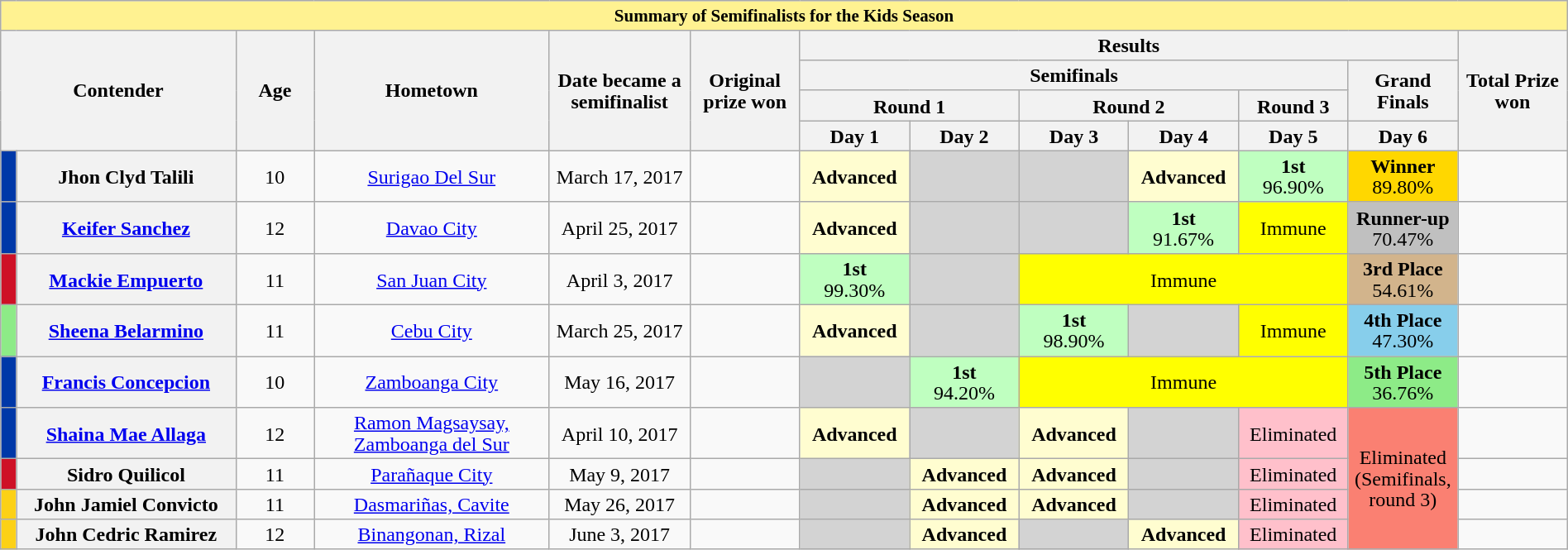<table class="wikitable sortable" style="text-align:center; width:100%; line-height:17px;">
<tr>
<th colspan="13"  style="background-color:#fff291;font-size:14px">Summary of Semifinalists for the Kids Season</th>
</tr>
<tr>
<th colspan="2" rowspan="4">Contender</th>
<th rowspan="4" width="5%">Age</th>
<th rowspan="4" width="15%">Hometown</th>
<th rowspan="4" width="9%">Date became a semifinalist</th>
<th rowspan="4" width="7%">Original prize won</th>
<th colspan="6">Results</th>
<th rowspan="4" width="7%">Total Prize won</th>
</tr>
<tr>
<th colspan="5">Semifinals</th>
<th rowspan="2">Grand Finals</th>
</tr>
<tr>
<th colspan="2">Round 1</th>
<th colspan="2">Round 2</th>
<th>Round 3</th>
</tr>
<tr>
<th width="7%">Day 1</th>
<th width="7%">Day 2</th>
<th width="7%">Day 3</th>
<th width="7%">Day 4</th>
<th width="7%">Day 5</th>
<th width="7%">Day 6</th>
</tr>
<tr>
<td style="background:#0038A8" width="1%"></td>
<th>Jhon Clyd Talili</th>
<td>10</td>
<td><a href='#'>Surigao Del Sur</a></td>
<td>March 17, 2017</td>
<td></td>
<td style="background:#fffdd0"><strong>Advanced<br></strong></td>
<td style="background:lightgray"></td>
<td style="background:lightgray"></td>
<td style="background:#fffdd0"><strong>Advanced<br></strong></td>
<td style="background:#BFFFC0;"><strong>1st</strong><br>96.90%</td>
<td style="background:gold"><strong>Winner</strong><br>89.80%</td>
<td></td>
</tr>
<tr>
<td style="background:#0038A8"></td>
<th><a href='#'>Keifer Sanchez</a></th>
<td>12</td>
<td><a href='#'>Davao City</a></td>
<td>April 25, 2017</td>
<td></td>
<td style="background:#fffdd0"><strong>Advanced<br></strong></td>
<td style="background:lightgray"></td>
<td style="background:lightgray"></td>
<td style="background:#BFFFC0;"><strong>1st</strong><br>91.67%</td>
<td style="background:yellow">Immune</td>
<td style="background:silver"><strong>Runner-up</strong><br>70.47%</td>
<td></td>
</tr>
<tr>
<td style="background:#CE1126"></td>
<th><a href='#'>Mackie Empuerto</a></th>
<td>11</td>
<td><a href='#'>San Juan City</a></td>
<td>April 3, 2017</td>
<td></td>
<td style="background:#BFFFC0;"><strong>1st</strong><br>99.30%</td>
<td style="background:lightgray"></td>
<td colspan="3" style="background:yellow">Immune</td>
<td style="background:tan"><strong>3rd Place</strong><br>54.61%</td>
<td></td>
</tr>
<tr>
<td style="background:#8deb87"></td>
<th><a href='#'>Sheena Belarmino</a></th>
<td>11</td>
<td><a href='#'>Cebu City</a></td>
<td>March 25, 2017</td>
<td></td>
<td style="background:#fffdd0"><strong>Advanced<br></strong></td>
<td style="background:lightgray"></td>
<td style="background:#BFFFC0;"><strong>1st</strong><br>98.90%</td>
<td style="background:lightgray"></td>
<td style="background:yellow">Immune</td>
<td style="background:skyblue"><strong>4th Place</strong><br>47.30%</td>
<td></td>
</tr>
<tr>
<td style="background:#0038A8"></td>
<th><a href='#'>Francis Concepcion</a></th>
<td>10</td>
<td><a href='#'>Zamboanga City</a></td>
<td>May 16, 2017</td>
<td></td>
<td style="background:lightgray"></td>
<td style="background:#BFFFC0;"><strong>1st</strong><br>94.20%</td>
<td colspan="3" style="background:yellow">Immune</td>
<td style="background:#8deb87"><strong>5th Place</strong><br>36.76%</td>
<td></td>
</tr>
<tr>
<td style="background:#0038A8"></td>
<th><a href='#'>Shaina Mae Allaga</a></th>
<td>12</td>
<td><a href='#'>Ramon Magsaysay, Zamboanga del Sur</a></td>
<td>April 10, 2017</td>
<td></td>
<td style="background:#fffdd0"><strong>Advanced<br></strong></td>
<td style="background:lightgray"></td>
<td style="background:#fffdd0"><strong>Advanced<br></strong></td>
<td style="background:lightgray"></td>
<td style="background:pink">Eliminated<br></td>
<td rowspan="4" style="background:salmon">Eliminated (Semifinals, round 3)</td>
<td></td>
</tr>
<tr>
<td style="background:#CE1126"></td>
<th>Sidro Quilicol</th>
<td>11</td>
<td><a href='#'>Parañaque City</a></td>
<td>May 9, 2017</td>
<td></td>
<td style="background:lightgray"></td>
<td style="background:#fffdd0"><strong>Advanced<br></strong></td>
<td style="background:#fffdd0"><strong>Advanced<br></strong></td>
<td style="background:lightgray"></td>
<td style="background:pink">Eliminated<br></td>
<td></td>
</tr>
<tr>
<td style="background:#FCD116"></td>
<th>John Jamiel Convicto</th>
<td>11</td>
<td><a href='#'>Dasmariñas, Cavite</a></td>
<td>May 26, 2017</td>
<td></td>
<td style="background:lightgray"></td>
<td style="background:#fffdd0"><strong>Advanced<br></strong></td>
<td style="background:#fffdd0"><strong>Advanced<br></strong></td>
<td style="background:lightgray"></td>
<td style="background:pink">Eliminated<br></td>
<td></td>
</tr>
<tr>
<td style="background:#FCD116"></td>
<th>John Cedric Ramirez</th>
<td>12</td>
<td><a href='#'>Binangonan, Rizal</a></td>
<td>June 3, 2017</td>
<td></td>
<td style="background:lightgray"></td>
<td style="background:#fffdd0"><strong>Advanced<br></strong></td>
<td style="background:lightgray"></td>
<td style="background:#fffdd0"><strong>Advanced<br></strong></td>
<td style="background:pink">Eliminated<br></td>
<td></td>
</tr>
</table>
